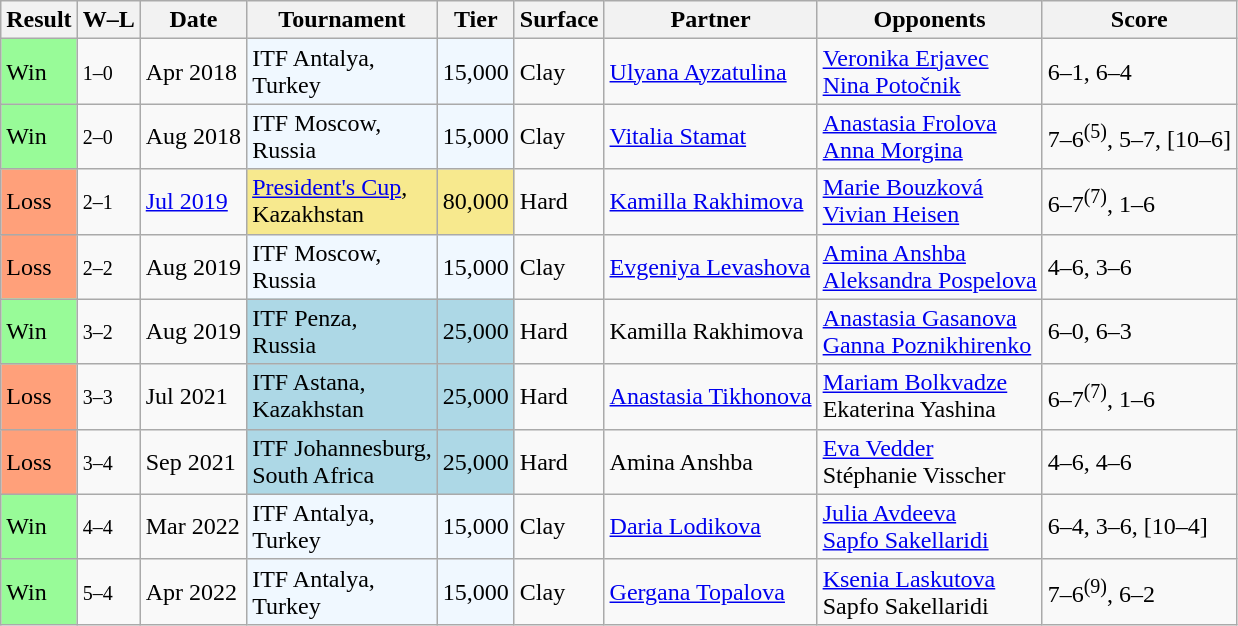<table class="wikitable sortable">
<tr>
<th>Result</th>
<th class="unsortable">W–L</th>
<th>Date</th>
<th>Tournament</th>
<th>Tier</th>
<th>Surface</th>
<th>Partner</th>
<th>Opponents</th>
<th class="unsortable">Score</th>
</tr>
<tr>
<td style="background:#98fb98;">Win</td>
<td><small>1–0</small></td>
<td>Apr 2018</td>
<td style=background:#f0f8ff;>ITF Antalya, <br>Turkey</td>
<td style=background:#f0f8ff;>15,000</td>
<td>Clay</td>
<td> <a href='#'>Ulyana Ayzatulina</a></td>
<td> <a href='#'>Veronika Erjavec</a> <br>  <a href='#'>Nina Potočnik</a></td>
<td>6–1, 6–4</td>
</tr>
<tr>
<td style="background:#98fb98;">Win</td>
<td><small>2–0</small></td>
<td>Aug 2018</td>
<td style=background:#f0f8ff;>ITF Moscow, <br>Russia</td>
<td style=background:#f0f8ff;>15,000</td>
<td>Clay</td>
<td> <a href='#'>Vitalia Stamat</a></td>
<td> <a href='#'>Anastasia Frolova</a> <br>  <a href='#'>Anna Morgina</a></td>
<td>7–6<sup>(5)</sup>, 5–7, [10–6]</td>
</tr>
<tr>
<td bgcolor=#ffa07a>Loss</td>
<td><small>2–1</small></td>
<td><a href='#'>Jul 2019</a></td>
<td style="background:#f7e98e;"><a href='#'>President's Cup</a>, <br>Kazakhstan</td>
<td style="background:#f7e98e;">80,000</td>
<td>Hard</td>
<td> <a href='#'>Kamilla Rakhimova</a></td>
<td> <a href='#'>Marie Bouzková</a> <br>  <a href='#'>Vivian Heisen</a></td>
<td>6–7<sup>(7)</sup>, 1–6</td>
</tr>
<tr>
<td bgcolor=#ffa07a>Loss</td>
<td><small>2–2</small></td>
<td>Aug 2019</td>
<td style=background:#f0f8ff;>ITF Moscow, <br>Russia</td>
<td style=background:#f0f8ff;>15,000</td>
<td>Clay</td>
<td> <a href='#'>Evgeniya Levashova</a></td>
<td> <a href='#'>Amina Anshba</a> <br>  <a href='#'>Aleksandra Pospelova</a></td>
<td>4–6, 3–6</td>
</tr>
<tr>
<td style="background:#98fb98;">Win</td>
<td><small>3–2</small></td>
<td>Aug 2019</td>
<td style="background:lightblue;">ITF Penza, <br>Russia</td>
<td style="background:lightblue;">25,000</td>
<td>Hard</td>
<td> Kamilla Rakhimova</td>
<td> <a href='#'>Anastasia Gasanova</a> <br>  <a href='#'>Ganna Poznikhirenko</a></td>
<td>6–0, 6–3</td>
</tr>
<tr>
<td bgcolor=#ffa07a>Loss</td>
<td><small>3–3</small></td>
<td>Jul 2021</td>
<td style="background:lightblue;">ITF Astana, <br>Kazakhstan</td>
<td style="background:lightblue;">25,000</td>
<td>Hard</td>
<td> <a href='#'>Anastasia Tikhonova</a></td>
<td> <a href='#'>Mariam Bolkvadze</a> <br>  Ekaterina Yashina</td>
<td>6–7<sup>(7)</sup>, 1–6</td>
</tr>
<tr>
<td bgcolor=#ffa07a>Loss</td>
<td><small>3–4</small></td>
<td>Sep 2021</td>
<td style="background:lightblue;">ITF Johannesburg, <br>South Africa</td>
<td style="background:lightblue;">25,000</td>
<td>Hard</td>
<td> Amina Anshba</td>
<td> <a href='#'>Eva Vedder</a> <br>  Stéphanie Visscher</td>
<td>4–6, 4–6</td>
</tr>
<tr>
<td bgcolor=98FB98>Win</td>
<td><small>4–4</small></td>
<td>Mar 2022</td>
<td style=background:#f0f8ff;>ITF Antalya, <br>Turkey</td>
<td style=background:#f0f8ff;>15,000</td>
<td>Clay</td>
<td> <a href='#'>Daria Lodikova</a></td>
<td> <a href='#'>Julia Avdeeva</a> <br>  <a href='#'>Sapfo Sakellaridi</a></td>
<td>6–4, 3–6, [10–4]</td>
</tr>
<tr>
<td bgcolor=98FB98>Win</td>
<td><small>5–4</small></td>
<td>Apr 2022</td>
<td style=background:#f0f8ff;>ITF Antalya, <br>Turkey</td>
<td style=background:#f0f8ff;>15,000</td>
<td>Clay</td>
<td> <a href='#'>Gergana Topalova</a></td>
<td> <a href='#'>Ksenia Laskutova</a> <br>  Sapfo Sakellaridi</td>
<td>7–6<sup>(9)</sup>, 6–2</td>
</tr>
</table>
